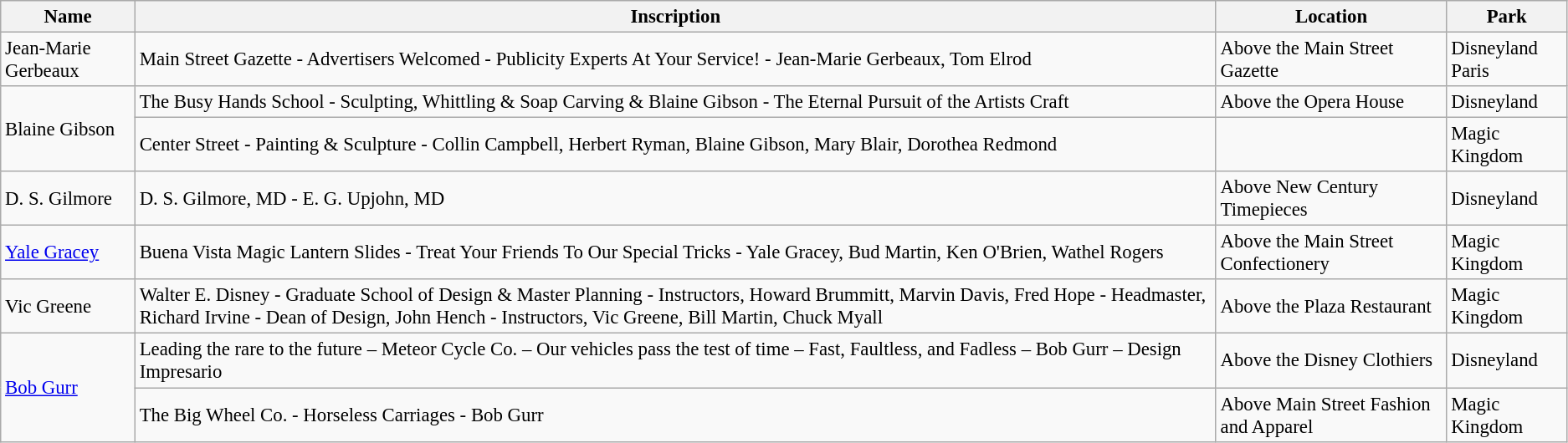<table class="wikitable" style="font-size: 95%">
<tr>
<th>Name</th>
<th>Inscription</th>
<th>Location</th>
<th>Park</th>
</tr>
<tr>
<td>Jean-Marie Gerbeaux</td>
<td>Main Street Gazette - Advertisers Welcomed - Publicity Experts At Your Service! - Jean-Marie Gerbeaux, Tom Elrod</td>
<td>Above the Main Street Gazette</td>
<td>Disneyland Paris</td>
</tr>
<tr>
<td rowspan="2">Blaine Gibson</td>
<td>The Busy Hands School - Sculpting, Whittling & Soap Carving & Blaine Gibson - The Eternal Pursuit of the Artists Craft</td>
<td>Above the Opera House</td>
<td>Disneyland</td>
</tr>
<tr>
<td>Center Street - Painting & Sculpture - Collin Campbell, Herbert Ryman, Blaine Gibson, Mary Blair, Dorothea Redmond</td>
<td></td>
<td>Magic Kingdom</td>
</tr>
<tr>
<td>D. S. Gilmore</td>
<td>D. S. Gilmore, MD - E. G. Upjohn, MD</td>
<td>Above New Century Timepieces</td>
<td>Disneyland</td>
</tr>
<tr>
<td><a href='#'>Yale Gracey</a></td>
<td>Buena Vista Magic Lantern Slides - Treat Your Friends To Our Special Tricks - Yale Gracey, Bud Martin, Ken O'Brien, Wathel Rogers</td>
<td>Above the Main Street Confectionery</td>
<td>Magic Kingdom</td>
</tr>
<tr>
<td>Vic Greene</td>
<td>Walter E. Disney - Graduate School of Design & Master Planning - Instructors, Howard Brummitt, Marvin Davis, Fred Hope - Headmaster, Richard Irvine - Dean of Design, John Hench - Instructors, Vic Greene, Bill Martin, Chuck Myall</td>
<td>Above the Plaza Restaurant</td>
<td>Magic Kingdom</td>
</tr>
<tr>
<td rowspan="2"><a href='#'>Bob Gurr</a></td>
<td>Leading the rare to the future – Meteor Cycle Co. – Our vehicles pass the test of time – Fast, Faultless, and Fadless – Bob Gurr – Design Impresario</td>
<td>Above the Disney Clothiers</td>
<td>Disneyland</td>
</tr>
<tr>
<td>The Big Wheel Co. - Horseless Carriages - Bob Gurr</td>
<td>Above Main Street Fashion and Apparel</td>
<td>Magic Kingdom</td>
</tr>
</table>
